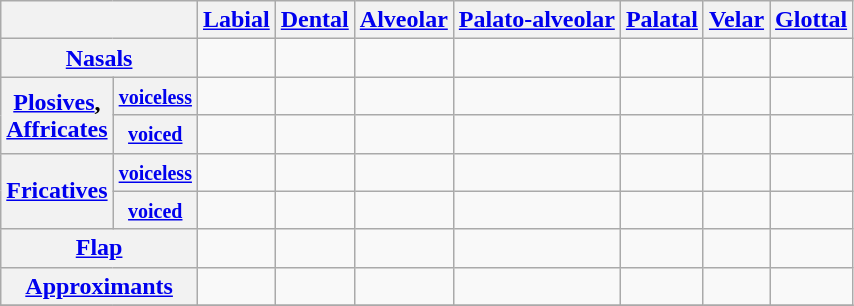<table class="wikitable" style="text-align: center;">
<tr>
<th colspan="2"></th>
<th><a href='#'>Labial</a></th>
<th><a href='#'>Dental</a></th>
<th><a href='#'>Alveolar</a></th>
<th><a href='#'>Palato-alveolar</a></th>
<th><a href='#'>Palatal</a></th>
<th><a href='#'>Velar</a></th>
<th><a href='#'>Glottal</a></th>
</tr>
<tr>
<th colspan = "2"><a href='#'>Nasals</a></th>
<td></td>
<td></td>
<td></td>
<td></td>
<td></td>
<td></td>
<td></td>
</tr>
<tr>
<th rowspan="2"><a href='#'>Plosives</a>, <br><a href='#'>Affricates</a></th>
<th><small><a href='#'>voiceless</a></small></th>
<td></td>
<td></td>
<td></td>
<td></td>
<td></td>
<td></td>
<td></td>
</tr>
<tr>
<th><small><a href='#'>voiced</a></small></th>
<td></td>
<td></td>
<td></td>
<td></td>
<td></td>
<td></td>
<td></td>
</tr>
<tr>
<th rowspan="2"><a href='#'>Fricatives</a></th>
<th><small><a href='#'>voiceless</a></small></th>
<td></td>
<td></td>
<td></td>
<td></td>
<td></td>
<td></td>
<td></td>
</tr>
<tr>
<th><small><a href='#'>voiced</a></small></th>
<td></td>
<td></td>
<td></td>
<td></td>
<td></td>
<td></td>
<td></td>
</tr>
<tr>
<th colspan = "2"><a href='#'>Flap</a></th>
<td></td>
<td></td>
<td></td>
<td></td>
<td></td>
<td></td>
<td></td>
</tr>
<tr>
<th colspan = "2"><a href='#'>Approximants</a></th>
<td></td>
<td></td>
<td></td>
<td></td>
<td></td>
<td></td>
<td></td>
</tr>
<tr>
</tr>
</table>
